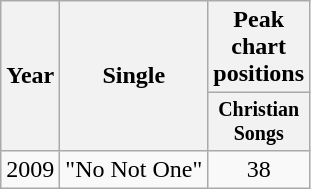<table class="wikitable" style="text-align:center;">
<tr>
<th rowspan=2>Year</th>
<th rowspan=2>Single</th>
<th colspan=6>Peak chart positions</th>
</tr>
<tr style="font-size:smaller;">
<th width=40>Christian Songs</th>
</tr>
<tr>
<td>2009</td>
<td align="left">"No Not One"</td>
<td>38</td>
</tr>
</table>
